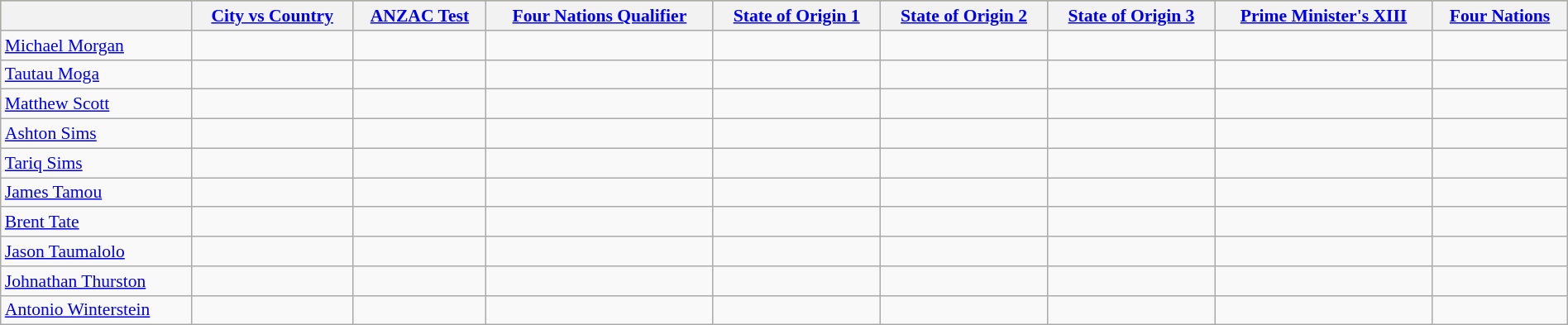<table class="wikitable"  style="width:100%; font-size:90%;">
<tr style="background:#bdb76b;">
<th></th>
<th><a href='#'>City vs Country</a></th>
<th><a href='#'>ANZAC Test</a></th>
<th><a href='#'>Four Nations Qualifier</a></th>
<th><a href='#'>State of Origin 1</a></th>
<th><a href='#'>State of Origin 2</a></th>
<th><a href='#'>State of Origin 3</a></th>
<th><a href='#'>Prime Minister's XIII</a></th>
<th><a href='#'>Four Nations</a></th>
</tr>
<tr>
<td><a href='#'>Michael Morgan</a></td>
<td></td>
<td></td>
<td></td>
<td></td>
<td></td>
<td></td>
<td></td>
<td></td>
</tr>
<tr>
<td><a href='#'>Tautau Moga</a></td>
<td></td>
<td></td>
<td></td>
<td></td>
<td></td>
<td></td>
<td></td>
<td></td>
</tr>
<tr>
<td><a href='#'>Matthew Scott</a></td>
<td></td>
<td></td>
<td></td>
<td></td>
<td></td>
<td></td>
<td></td>
<td></td>
</tr>
<tr>
<td><a href='#'>Ashton Sims</a></td>
<td></td>
<td></td>
<td></td>
<td></td>
<td></td>
<td></td>
<td></td>
<td></td>
</tr>
<tr>
<td><a href='#'>Tariq Sims</a></td>
<td></td>
<td></td>
<td></td>
<td></td>
<td></td>
<td></td>
<td></td>
<td></td>
</tr>
<tr>
<td><a href='#'>James Tamou</a></td>
<td></td>
<td></td>
<td></td>
<td></td>
<td></td>
<td></td>
<td></td>
<td></td>
</tr>
<tr>
<td><a href='#'>Brent Tate</a></td>
<td></td>
<td></td>
<td></td>
<td></td>
<td></td>
<td></td>
<td></td>
<td></td>
</tr>
<tr>
<td><a href='#'>Jason Taumalolo</a></td>
<td></td>
<td></td>
<td></td>
<td></td>
<td></td>
<td></td>
<td></td>
<td></td>
</tr>
<tr>
<td><a href='#'>Johnathan Thurston</a></td>
<td></td>
<td></td>
<td></td>
<td></td>
<td></td>
<td></td>
<td></td>
<td></td>
</tr>
<tr>
<td><a href='#'>Antonio Winterstein</a></td>
<td></td>
<td></td>
<td></td>
<td></td>
<td></td>
<td></td>
<td></td>
<td></td>
</tr>
</table>
